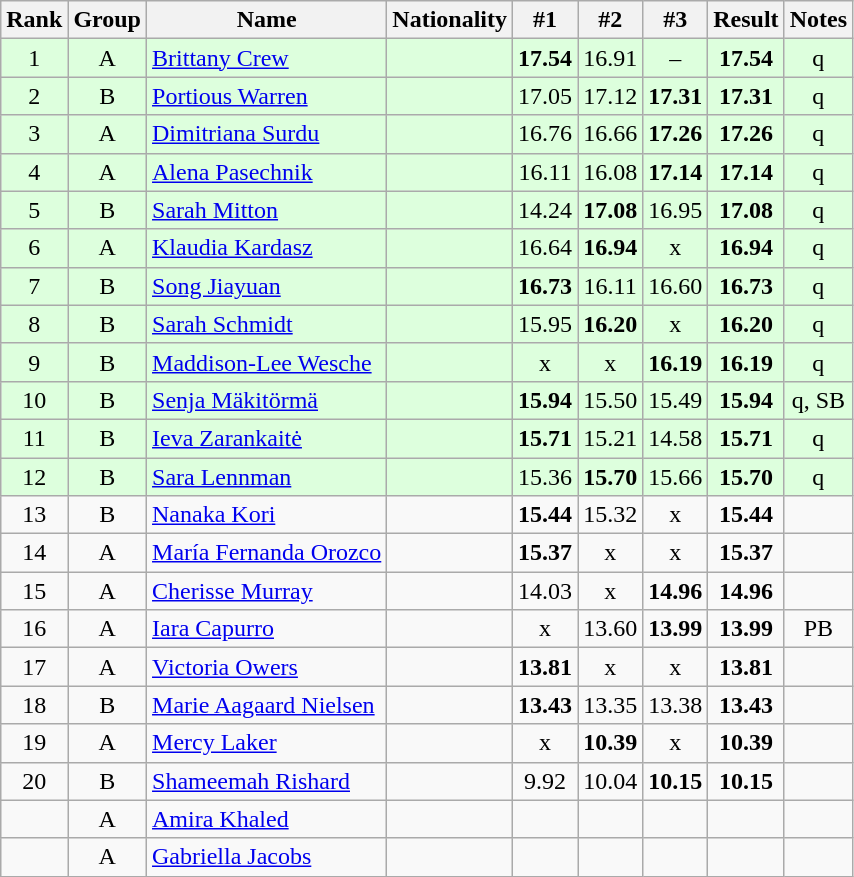<table class="wikitable sortable" style="text-align:center">
<tr>
<th>Rank</th>
<th>Group</th>
<th>Name</th>
<th>Nationality</th>
<th>#1</th>
<th>#2</th>
<th>#3</th>
<th>Result</th>
<th>Notes</th>
</tr>
<tr bgcolor=ddffdd>
<td>1</td>
<td>A</td>
<td align=left><a href='#'>Brittany Crew</a></td>
<td align=left></td>
<td><strong>17.54</strong></td>
<td>16.91</td>
<td>–</td>
<td><strong>17.54</strong></td>
<td>q</td>
</tr>
<tr bgcolor=ddffdd>
<td>2</td>
<td>B</td>
<td align=left><a href='#'>Portious Warren</a></td>
<td align=left></td>
<td>17.05</td>
<td>17.12</td>
<td><strong>17.31</strong></td>
<td><strong>17.31</strong></td>
<td>q</td>
</tr>
<tr bgcolor=ddffdd>
<td>3</td>
<td>A</td>
<td align=left><a href='#'>Dimitriana Surdu</a></td>
<td align=left></td>
<td>16.76</td>
<td>16.66</td>
<td><strong>17.26</strong></td>
<td><strong>17.26</strong></td>
<td>q</td>
</tr>
<tr bgcolor=ddffdd>
<td>4</td>
<td>A</td>
<td align=left><a href='#'>Alena Pasechnik</a></td>
<td align=left></td>
<td>16.11</td>
<td>16.08</td>
<td><strong>17.14</strong></td>
<td><strong>17.14</strong></td>
<td>q</td>
</tr>
<tr bgcolor=ddffdd>
<td>5</td>
<td>B</td>
<td align=left><a href='#'>Sarah Mitton</a></td>
<td align=left></td>
<td>14.24</td>
<td><strong>17.08</strong></td>
<td>16.95</td>
<td><strong>17.08</strong></td>
<td>q</td>
</tr>
<tr bgcolor=ddffdd>
<td>6</td>
<td>A</td>
<td align=left><a href='#'>Klaudia Kardasz</a></td>
<td align=left></td>
<td>16.64</td>
<td><strong>16.94</strong></td>
<td>x</td>
<td><strong>16.94</strong></td>
<td>q</td>
</tr>
<tr bgcolor=ddffdd>
<td>7</td>
<td>B</td>
<td align=left><a href='#'>Song Jiayuan</a></td>
<td align=left></td>
<td><strong>16.73</strong></td>
<td>16.11</td>
<td>16.60</td>
<td><strong>16.73</strong></td>
<td>q</td>
</tr>
<tr bgcolor=ddffdd>
<td>8</td>
<td>B</td>
<td align=left><a href='#'>Sarah Schmidt</a></td>
<td align=left></td>
<td>15.95</td>
<td><strong>16.20</strong></td>
<td>x</td>
<td><strong>16.20</strong></td>
<td>q</td>
</tr>
<tr bgcolor=ddffdd>
<td>9</td>
<td>B</td>
<td align=left><a href='#'>Maddison-Lee Wesche</a></td>
<td align=left></td>
<td>x</td>
<td>x</td>
<td><strong>16.19</strong></td>
<td><strong>16.19</strong></td>
<td>q</td>
</tr>
<tr bgcolor=ddffdd>
<td>10</td>
<td>B</td>
<td align=left><a href='#'>Senja Mäkitörmä</a></td>
<td align=left></td>
<td><strong>15.94</strong></td>
<td>15.50</td>
<td>15.49</td>
<td><strong>15.94</strong></td>
<td>q, SB</td>
</tr>
<tr bgcolor=ddffdd>
<td>11</td>
<td>B</td>
<td align=left><a href='#'>Ieva Zarankaitė</a></td>
<td align=left></td>
<td><strong>15.71</strong></td>
<td>15.21</td>
<td>14.58</td>
<td><strong>15.71</strong></td>
<td>q</td>
</tr>
<tr bgcolor=ddffdd>
<td>12</td>
<td>B</td>
<td align=left><a href='#'>Sara Lennman</a></td>
<td align=left></td>
<td>15.36</td>
<td><strong>15.70</strong></td>
<td>15.66</td>
<td><strong>15.70</strong></td>
<td>q</td>
</tr>
<tr>
<td>13</td>
<td>B</td>
<td align=left><a href='#'>Nanaka Kori</a></td>
<td align=left></td>
<td><strong>15.44</strong></td>
<td>15.32</td>
<td>x</td>
<td><strong>15.44</strong></td>
<td></td>
</tr>
<tr>
<td>14</td>
<td>A</td>
<td align=left><a href='#'>María Fernanda Orozco</a></td>
<td align=left></td>
<td><strong>15.37</strong></td>
<td>x</td>
<td>x</td>
<td><strong>15.37</strong></td>
<td></td>
</tr>
<tr>
<td>15</td>
<td>A</td>
<td align=left><a href='#'>Cherisse Murray</a></td>
<td align=left></td>
<td>14.03</td>
<td>x</td>
<td><strong>14.96</strong></td>
<td><strong>14.96</strong></td>
<td></td>
</tr>
<tr>
<td>16</td>
<td>A</td>
<td align=left><a href='#'>Iara Capurro</a></td>
<td align=left></td>
<td>x</td>
<td>13.60</td>
<td><strong>13.99</strong></td>
<td><strong>13.99</strong></td>
<td>PB</td>
</tr>
<tr>
<td>17</td>
<td>A</td>
<td align=left><a href='#'>Victoria Owers</a></td>
<td align=left></td>
<td><strong>13.81</strong></td>
<td>x</td>
<td>x</td>
<td><strong>13.81</strong></td>
<td></td>
</tr>
<tr>
<td>18</td>
<td>B</td>
<td align=left><a href='#'>Marie Aagaard Nielsen</a></td>
<td align=left></td>
<td><strong>13.43</strong></td>
<td>13.35</td>
<td>13.38</td>
<td><strong>13.43</strong></td>
<td></td>
</tr>
<tr>
<td>19</td>
<td>A</td>
<td align=left><a href='#'>Mercy Laker</a></td>
<td align=left></td>
<td>x</td>
<td><strong>10.39</strong></td>
<td>x</td>
<td><strong>10.39</strong></td>
<td></td>
</tr>
<tr>
<td>20</td>
<td>B</td>
<td align=left><a href='#'>Shameemah Rishard</a></td>
<td align=left></td>
<td>9.92</td>
<td>10.04</td>
<td><strong>10.15</strong></td>
<td><strong>10.15</strong></td>
<td></td>
</tr>
<tr>
<td></td>
<td>A</td>
<td align=left><a href='#'>Amira Khaled</a></td>
<td align=left></td>
<td></td>
<td></td>
<td></td>
<td><strong></strong></td>
<td></td>
</tr>
<tr>
<td></td>
<td>A</td>
<td align=left><a href='#'>Gabriella Jacobs</a></td>
<td align=left></td>
<td></td>
<td></td>
<td></td>
<td><strong></strong></td>
<td></td>
</tr>
</table>
